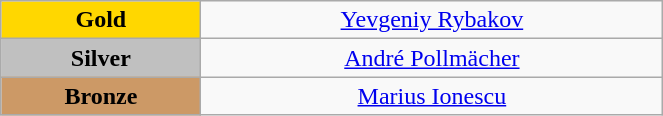<table class="wikitable" style="text-align:center; " width="35%">
<tr>
<td bgcolor="gold"><strong>Gold</strong></td>
<td><a href='#'>Yevgeniy Rybakov</a><br>  <small><em></em></small></td>
</tr>
<tr>
<td bgcolor="silver"><strong>Silver</strong></td>
<td><a href='#'>André Pollmächer</a><br>  <small><em></em></small></td>
</tr>
<tr>
<td bgcolor="CC9966"><strong>Bronze</strong></td>
<td><a href='#'>Marius Ionescu</a><br>  <small><em></em></small></td>
</tr>
</table>
